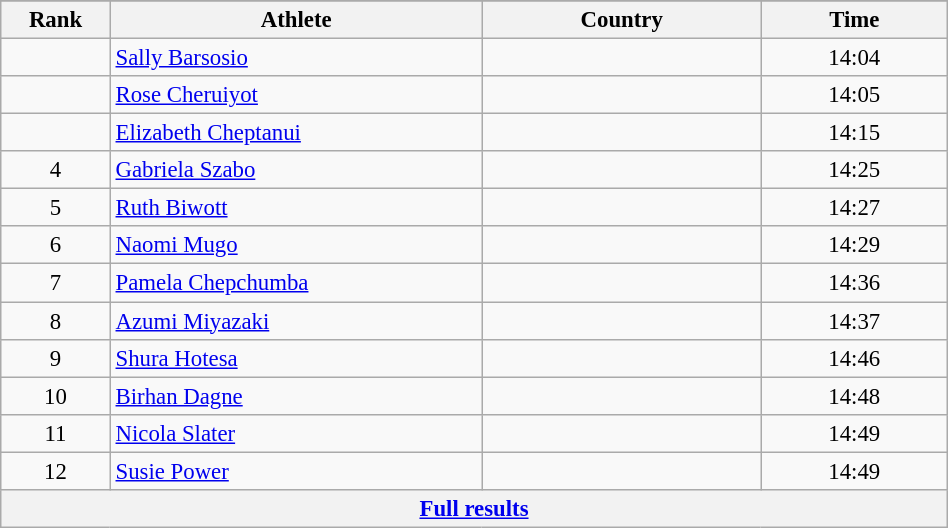<table class="wikitable sortable" style=" text-align:center; font-size:95%;" width="50%">
<tr>
</tr>
<tr>
<th width=5%>Rank</th>
<th width=20%>Athlete</th>
<th width=15%>Country</th>
<th width=10%>Time</th>
</tr>
<tr>
<td align=center></td>
<td align=left><a href='#'>Sally Barsosio</a></td>
<td align=left></td>
<td>14:04</td>
</tr>
<tr>
<td align=center></td>
<td align=left><a href='#'>Rose Cheruiyot</a></td>
<td align=left></td>
<td>14:05</td>
</tr>
<tr>
<td align=center></td>
<td align=left><a href='#'>Elizabeth Cheptanui</a></td>
<td align=left></td>
<td>14:15</td>
</tr>
<tr>
<td align=center>4</td>
<td align=left><a href='#'>Gabriela Szabo</a></td>
<td align=left></td>
<td>14:25</td>
</tr>
<tr>
<td align=center>5</td>
<td align=left><a href='#'>Ruth Biwott</a></td>
<td align=left></td>
<td>14:27</td>
</tr>
<tr>
<td align=center>6</td>
<td align=left><a href='#'>Naomi Mugo</a></td>
<td align=left></td>
<td>14:29</td>
</tr>
<tr>
<td align=center>7</td>
<td align=left><a href='#'>Pamela Chepchumba</a></td>
<td align=left></td>
<td>14:36</td>
</tr>
<tr>
<td align=center>8</td>
<td align=left><a href='#'>Azumi Miyazaki</a></td>
<td align=left></td>
<td>14:37</td>
</tr>
<tr>
<td align=center>9</td>
<td align=left><a href='#'>Shura Hotesa</a></td>
<td align=left></td>
<td>14:46</td>
</tr>
<tr>
<td align=center>10</td>
<td align=left><a href='#'>Birhan Dagne</a></td>
<td align=left></td>
<td>14:48</td>
</tr>
<tr>
<td align=center>11</td>
<td align=left><a href='#'>Nicola Slater</a></td>
<td align=left></td>
<td>14:49</td>
</tr>
<tr>
<td align=center>12</td>
<td align=left><a href='#'>Susie Power</a></td>
<td align=left></td>
<td>14:49</td>
</tr>
<tr class="sortbottom">
<th colspan=4 align=center><a href='#'>Full results</a></th>
</tr>
</table>
